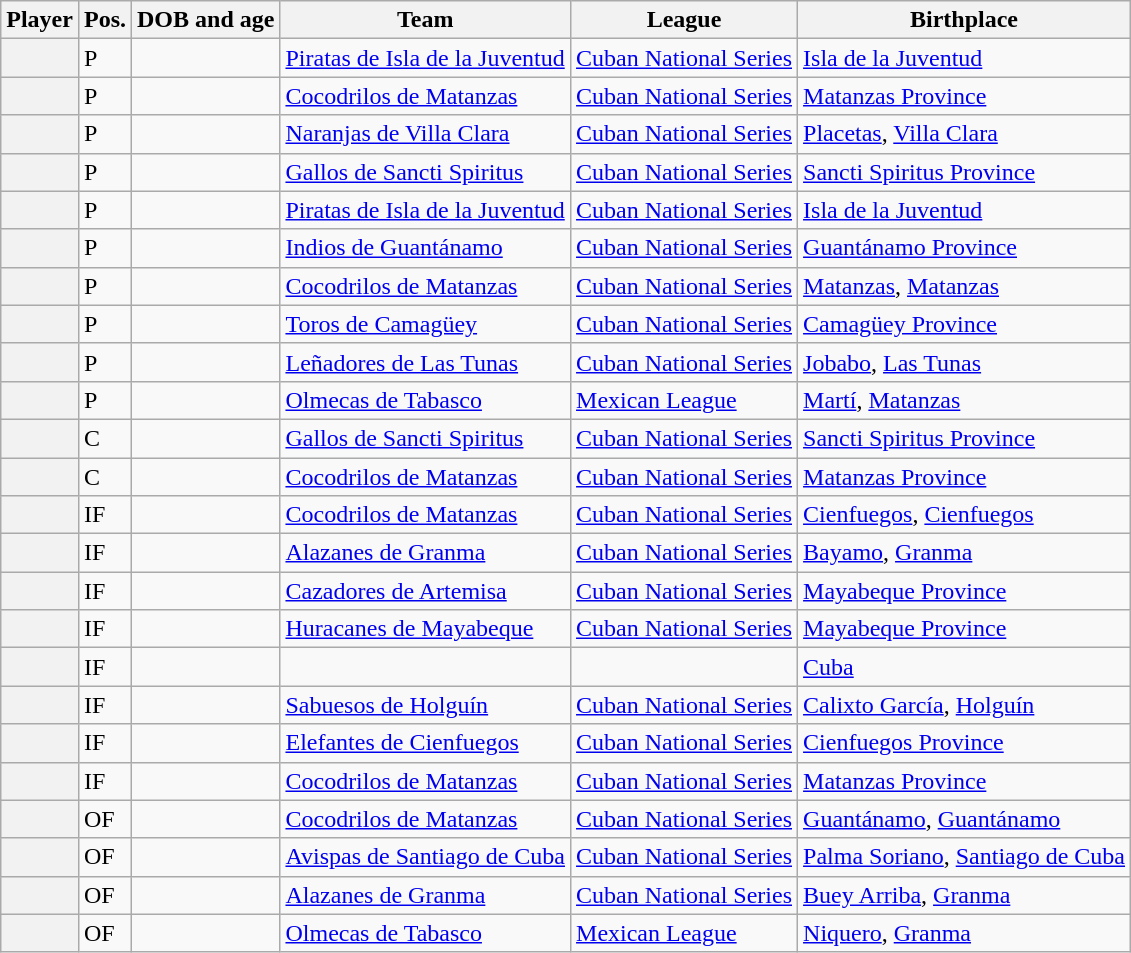<table class="wikitable sortable plainrowheaders">
<tr>
<th scope="col">Player</th>
<th scope="col">Pos.</th>
<th scope="col">DOB and age</th>
<th scope="col">Team</th>
<th scope="col">League</th>
<th scope="col">Birthplace</th>
</tr>
<tr>
<th scope="row"></th>
<td>P</td>
<td></td>
<td> <a href='#'>Piratas de Isla de la Juventud</a></td>
<td><a href='#'>Cuban National Series</a></td>
<td> <a href='#'>Isla de la Juventud</a></td>
</tr>
<tr>
<th scope="row"></th>
<td>P</td>
<td></td>
<td> <a href='#'>Cocodrilos de Matanzas</a></td>
<td><a href='#'>Cuban National Series</a></td>
<td> <a href='#'>Matanzas Province</a></td>
</tr>
<tr>
<th scope="row"></th>
<td>P</td>
<td></td>
<td> <a href='#'>Naranjas de Villa Clara</a></td>
<td><a href='#'>Cuban National Series</a></td>
<td> <a href='#'>Placetas</a>, <a href='#'>Villa Clara</a></td>
</tr>
<tr>
<th scope="row"></th>
<td>P</td>
<td></td>
<td> <a href='#'>Gallos de Sancti Spiritus</a></td>
<td><a href='#'>Cuban National Series</a></td>
<td> <a href='#'>Sancti Spiritus Province</a></td>
</tr>
<tr>
<th scope="row"></th>
<td>P</td>
<td></td>
<td> <a href='#'>Piratas de Isla de la Juventud</a></td>
<td><a href='#'>Cuban National Series</a></td>
<td> <a href='#'>Isla de la Juventud</a></td>
</tr>
<tr>
<th scope="row"></th>
<td>P</td>
<td></td>
<td> <a href='#'>Indios de Guantánamo</a></td>
<td><a href='#'>Cuban National Series</a></td>
<td> <a href='#'>Guantánamo Province</a></td>
</tr>
<tr>
<th scope="row"></th>
<td>P</td>
<td></td>
<td> <a href='#'>Cocodrilos de Matanzas</a></td>
<td><a href='#'>Cuban National Series</a></td>
<td> <a href='#'>Matanzas</a>, <a href='#'>Matanzas</a></td>
</tr>
<tr>
<th scope="row"></th>
<td>P</td>
<td></td>
<td> <a href='#'>Toros de Camagüey</a></td>
<td><a href='#'>Cuban National Series</a></td>
<td> <a href='#'>Camagüey Province</a></td>
</tr>
<tr>
<th scope="row"></th>
<td>P</td>
<td></td>
<td> <a href='#'>Leñadores de Las Tunas</a></td>
<td><a href='#'>Cuban National Series</a></td>
<td> <a href='#'>Jobabo</a>, <a href='#'>Las Tunas</a></td>
</tr>
<tr>
<th scope="row"></th>
<td>P</td>
<td></td>
<td> <a href='#'>Olmecas de Tabasco</a></td>
<td><a href='#'>Mexican League</a></td>
<td> <a href='#'>Martí</a>, <a href='#'>Matanzas</a></td>
</tr>
<tr>
<th scope="row"></th>
<td>C</td>
<td></td>
<td> <a href='#'>Gallos de Sancti Spiritus</a></td>
<td><a href='#'>Cuban National Series</a></td>
<td> <a href='#'>Sancti Spiritus Province</a></td>
</tr>
<tr>
<th scope="row"></th>
<td>C</td>
<td></td>
<td> <a href='#'>Cocodrilos de Matanzas</a></td>
<td><a href='#'>Cuban National Series</a></td>
<td> <a href='#'>Matanzas Province</a></td>
</tr>
<tr>
<th scope="row"></th>
<td>IF</td>
<td></td>
<td> <a href='#'>Cocodrilos de Matanzas</a></td>
<td><a href='#'>Cuban National Series</a></td>
<td> <a href='#'>Cienfuegos</a>, <a href='#'>Cienfuegos</a></td>
</tr>
<tr>
<th scope="row"></th>
<td>IF</td>
<td></td>
<td> <a href='#'>Alazanes de Granma</a></td>
<td><a href='#'>Cuban National Series</a></td>
<td> <a href='#'>Bayamo</a>, <a href='#'>Granma</a></td>
</tr>
<tr>
<th scope="row"></th>
<td>IF</td>
<td></td>
<td> <a href='#'>Cazadores de Artemisa</a></td>
<td><a href='#'>Cuban National Series</a></td>
<td> <a href='#'>Mayabeque Province</a></td>
</tr>
<tr>
<th scope="row"></th>
<td>IF</td>
<td></td>
<td> <a href='#'>Huracanes de Mayabeque</a></td>
<td><a href='#'>Cuban National Series</a></td>
<td> <a href='#'>Mayabeque Province</a></td>
</tr>
<tr>
<th scope="row"></th>
<td>IF</td>
<td></td>
<td></td>
<td></td>
<td> <a href='#'>Cuba</a></td>
</tr>
<tr>
<th scope="row"></th>
<td>IF</td>
<td></td>
<td> <a href='#'>Sabuesos de Holguín</a></td>
<td><a href='#'>Cuban National Series</a></td>
<td> <a href='#'>Calixto García</a>, <a href='#'>Holguín</a></td>
</tr>
<tr>
<th scope="row"></th>
<td>IF</td>
<td></td>
<td> <a href='#'>Elefantes de Cienfuegos</a></td>
<td><a href='#'>Cuban National Series</a></td>
<td> <a href='#'>Cienfuegos Province</a></td>
</tr>
<tr>
<th scope="row"></th>
<td>IF</td>
<td></td>
<td> <a href='#'>Cocodrilos de Matanzas</a></td>
<td><a href='#'>Cuban National Series</a></td>
<td> <a href='#'>Matanzas Province</a></td>
</tr>
<tr>
<th scope="row"></th>
<td>OF</td>
<td></td>
<td> <a href='#'>Cocodrilos de Matanzas</a></td>
<td><a href='#'>Cuban National Series</a></td>
<td> <a href='#'>Guantánamo</a>, <a href='#'>Guantánamo</a></td>
</tr>
<tr>
<th scope="row"></th>
<td>OF</td>
<td></td>
<td> <a href='#'>Avispas de Santiago de Cuba</a></td>
<td><a href='#'>Cuban National Series</a></td>
<td> <a href='#'>Palma Soriano</a>, <a href='#'>Santiago de Cuba</a></td>
</tr>
<tr>
<th scope="row"></th>
<td>OF</td>
<td></td>
<td> <a href='#'>Alazanes de Granma</a></td>
<td><a href='#'>Cuban National Series</a></td>
<td> <a href='#'>Buey Arriba</a>, <a href='#'>Granma</a></td>
</tr>
<tr>
<th scope="row"></th>
<td>OF</td>
<td></td>
<td> <a href='#'>Olmecas de Tabasco</a></td>
<td><a href='#'>Mexican League</a></td>
<td> <a href='#'>Niquero</a>, <a href='#'>Granma</a></td>
</tr>
</table>
